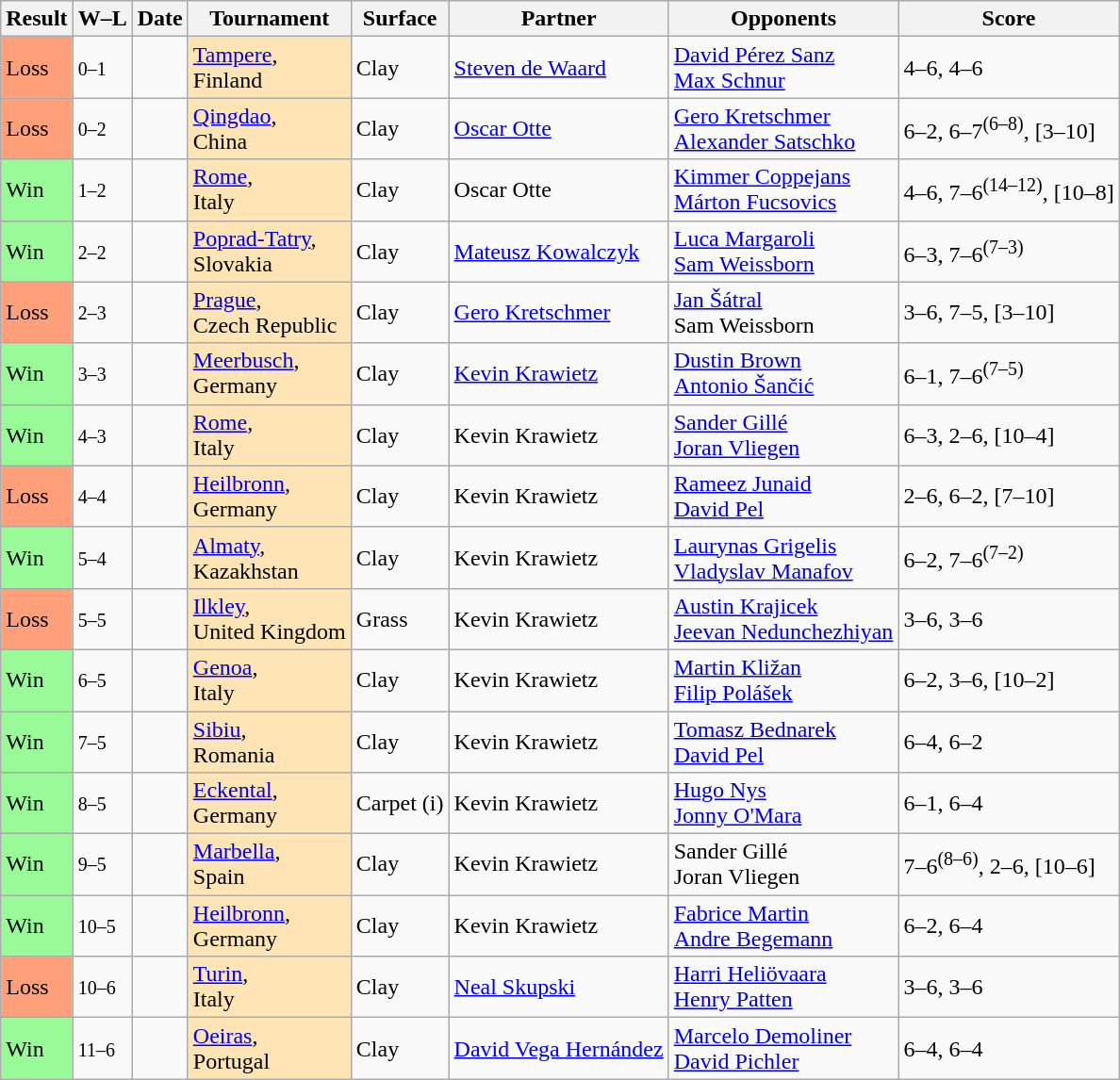<table class="sortable wikitable nowrap">
<tr>
<th>Result</th>
<th class="unsortable" nowrap>W–L</th>
<th>Date</th>
<th>Tournament</th>
<th>Surface</th>
<th>Partner</th>
<th>Opponents</th>
<th class="unsortable">Score</th>
</tr>
<tr>
<td bgcolor=ffa07a>Loss</td>
<td><small>0–1</small></td>
<td><a href='#'></a></td>
<td bgcolor=moccasin><a href='#'>Tampere</a>, <br> Finland</td>
<td>Clay</td>
<td> <a href='#'>Steven de Waard</a></td>
<td> <a href='#'>David Pérez Sanz</a><br> <a href='#'>Max Schnur</a></td>
<td>4–6, 4–6</td>
</tr>
<tr>
<td bgcolor=ffa07a>Loss</td>
<td><small>0–2</small></td>
<td><a href='#'></a></td>
<td bgcolor=moccasin><a href='#'>Qingdao</a>, <br> China</td>
<td>Clay</td>
<td> <a href='#'>Oscar Otte</a></td>
<td> <a href='#'>Gero Kretschmer</a><br> <a href='#'>Alexander Satschko</a></td>
<td>6–2, 6–7<sup>(6–8)</sup>, [3–10]</td>
</tr>
<tr>
<td bgcolor=98fb98>Win</td>
<td><small>1–2</small></td>
<td><a href='#'></a></td>
<td bgcolor=moccasin><a href='#'>Rome</a>, <br> Italy</td>
<td>Clay</td>
<td> Oscar Otte</td>
<td> <a href='#'>Kimmer Coppejans</a><br> <a href='#'>Márton Fucsovics</a></td>
<td nowrap>4–6, 7–6<sup>(14–12)</sup>, [10–8]</td>
</tr>
<tr>
<td bgcolor=98fb98>Win</td>
<td><small>2–2</small></td>
<td><a href='#'></a></td>
<td bgcolor=moccasin><a href='#'>Poprad-Tatry</a>, <br> Slovakia</td>
<td>Clay</td>
<td> <a href='#'>Mateusz Kowalczyk</a></td>
<td nowrap> <a href='#'>Luca Margaroli</a><br> <a href='#'>Sam Weissborn</a></td>
<td>6–3, 7–6<sup>(7–3)</sup></td>
</tr>
<tr>
<td bgcolor=ffa07a>Loss</td>
<td><small>2–3</small></td>
<td><a href='#'></a></td>
<td bgcolor=moccasin><a href='#'>Prague</a>, <br> Czech Republic</td>
<td>Clay</td>
<td> <a href='#'>Gero Kretschmer</a></td>
<td> <a href='#'>Jan Šátral</a><br> Sam Weissborn</td>
<td>3–6, 7–5, [3–10]</td>
</tr>
<tr>
<td bgcolor=98fb98>Win</td>
<td><small>3–3</small></td>
<td><a href='#'></a></td>
<td bgcolor=moccasin><a href='#'>Meerbusch</a>, <br> Germany</td>
<td>Clay</td>
<td> <a href='#'>Kevin Krawietz</a></td>
<td> <a href='#'>Dustin Brown</a><br> <a href='#'>Antonio Šančić</a></td>
<td>6–1, 7–6<sup>(7–5)</sup></td>
</tr>
<tr>
<td bgcolor=98fb98>Win</td>
<td><small>4–3</small></td>
<td><a href='#'></a></td>
<td bgcolor=moccasin><a href='#'>Rome</a>, <br> Italy</td>
<td>Clay</td>
<td> Kevin Krawietz</td>
<td> <a href='#'>Sander Gillé</a><br> <a href='#'>Joran Vliegen</a></td>
<td>6–3, 2–6, [10–4]</td>
</tr>
<tr>
<td bgcolor=ffa07a>Loss</td>
<td><small>4–4</small></td>
<td><a href='#'></a></td>
<td bgcolor=moccasin><a href='#'>Heilbronn</a>, <br> Germany</td>
<td>Clay</td>
<td> Kevin Krawietz</td>
<td> <a href='#'>Rameez Junaid</a><br> <a href='#'>David Pel</a></td>
<td>2–6, 6–2, [7–10]</td>
</tr>
<tr>
<td bgcolor=98fb98>Win</td>
<td><small>5–4</small></td>
<td><a href='#'></a></td>
<td bgcolor=moccasin><a href='#'>Almaty</a>, <br> Kazakhstan</td>
<td>Clay</td>
<td> Kevin Krawietz</td>
<td> <a href='#'>Laurynas Grigelis</a><br> <a href='#'>Vladyslav Manafov</a></td>
<td>6–2, 7–6<sup>(7–2)</sup></td>
</tr>
<tr>
<td bgcolor=ffa07a>Loss</td>
<td><small>5–5</small></td>
<td><a href='#'></a></td>
<td bgcolor=moccasin><a href='#'>Ilkley</a>, <br> United Kingdom</td>
<td>Grass</td>
<td> Kevin Krawietz</td>
<td> <a href='#'>Austin Krajicek</a><br> <a href='#'>Jeevan Nedunchezhiyan</a></td>
<td>3–6, 3–6</td>
</tr>
<tr>
<td bgcolor=98fb98>Win</td>
<td><small>6–5</small></td>
<td><a href='#'></a></td>
<td bgcolor=moccasin><a href='#'>Genoa</a>, <br> Italy</td>
<td>Clay</td>
<td> Kevin Krawietz</td>
<td> <a href='#'>Martin Kližan</a><br> <a href='#'>Filip Polášek</a></td>
<td>6–2, 3–6, [10–2]</td>
</tr>
<tr>
<td bgcolor=98fb98>Win</td>
<td><small>7–5</small></td>
<td><a href='#'></a></td>
<td bgcolor=moccasin><a href='#'>Sibiu</a>, <br> Romania</td>
<td>Clay</td>
<td> Kevin Krawietz</td>
<td> <a href='#'>Tomasz Bednarek</a><br> <a href='#'>David Pel</a></td>
<td>6–4, 6–2</td>
</tr>
<tr>
<td bgcolor=98fb98>Win</td>
<td><small>8–5</small></td>
<td><a href='#'></a></td>
<td bgcolor=moccasin><a href='#'>Eckental</a>, <br> Germany</td>
<td>Carpet (i)</td>
<td> Kevin Krawietz</td>
<td> <a href='#'>Hugo Nys</a><br> <a href='#'>Jonny O'Mara</a></td>
<td>6–1, 6–4</td>
</tr>
<tr>
<td bgcolor=98fb98>Win</td>
<td><small>9–5</small></td>
<td><a href='#'></a></td>
<td bgcolor=moccasin><a href='#'>Marbella</a>, <br> Spain</td>
<td>Clay</td>
<td> Kevin Krawietz</td>
<td> Sander Gillé<br> Joran Vliegen</td>
<td>7–6<sup>(8–6)</sup>, 2–6, [10–6]</td>
</tr>
<tr>
<td bgcolor=98fb98>Win</td>
<td><small>10–5</small></td>
<td><a href='#'></a></td>
<td bgcolor=moccasin><a href='#'>Heilbronn</a>, <br> Germany</td>
<td>Clay</td>
<td> Kevin Krawietz</td>
<td> <a href='#'>Fabrice Martin</a><br> <a href='#'>Andre Begemann</a></td>
<td>6–2, 6–4</td>
</tr>
<tr>
<td bgcolor=ffa07a>Loss</td>
<td><small>10–6</small></td>
<td><a href='#'></a></td>
<td bgcolor=moccasin><a href='#'>Turin</a>, <br> Italy</td>
<td>Clay</td>
<td> <a href='#'>Neal Skupski</a></td>
<td> <a href='#'>Harri Heliövaara</a><br> <a href='#'>Henry Patten</a></td>
<td>3–6, 3–6</td>
</tr>
<tr>
<td bgcolor=98fb98>Win</td>
<td><small>11–6</small></td>
<td><a href='#'></a></td>
<td bgcolor=moccasin><a href='#'>Oeiras</a>, <br> Portugal</td>
<td>Clay</td>
<td> <a href='#'>David Vega Hernández</a></td>
<td> <a href='#'>Marcelo Demoliner</a><br> <a href='#'>David Pichler</a></td>
<td>6–4, 6–4</td>
</tr>
</table>
